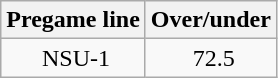<table class="wikitable">
<tr align="center">
<th style=>Pregame line</th>
<th style=>Over/under</th>
</tr>
<tr align="center">
<td> NSU-1</td>
<td> 72.5</td>
</tr>
</table>
